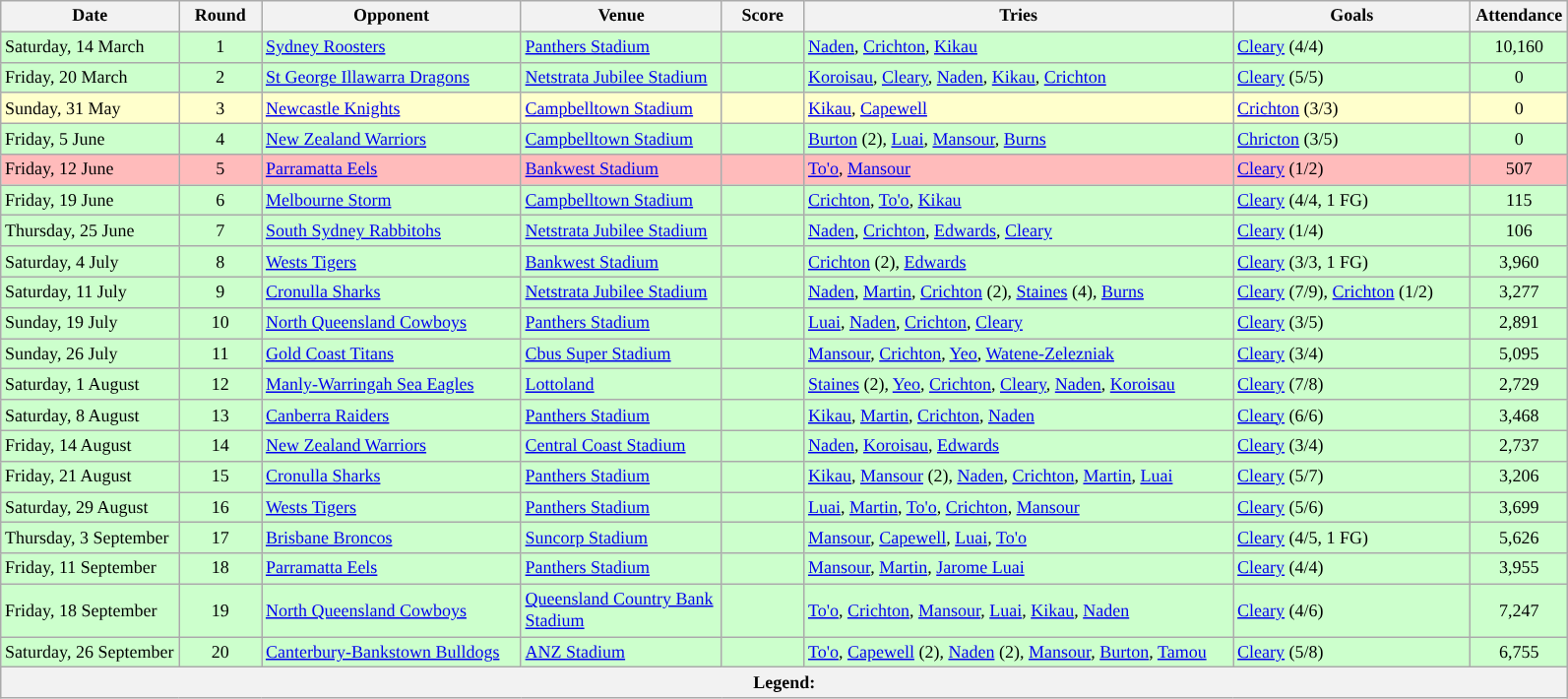<table class="wikitable" style="font-size:75%;">
<tr>
<th style="width:115px;">Date</th>
<th style="width:50px;">Round</th>
<th style="width:170px;">Opponent</th>
<th style="width:130px;">Venue</th>
<th style="width:50px;">Score</th>
<th style="width:285px;">Tries</th>
<th style="width:155px;">Goals</th>
<th style="width:60px;">Attendance</th>
</tr>
<tr style="background:#cfc;">
<td>Saturday, 14 March</td>
<td style="text-align:center;">1</td>
<td> <a href='#'>Sydney Roosters</a></td>
<td><a href='#'>Panthers Stadium</a></td>
<td style="text-align:center;"></td>
<td><a href='#'>Naden</a>, <a href='#'>Crichton</a>, <a href='#'>Kikau</a></td>
<td><a href='#'>Cleary</a> (4/4)</td>
<td style="text-align:center;">10,160</td>
</tr>
<tr style="background:#cfc;">
<td>Friday, 20 March</td>
<td style="text-align:center;">2</td>
<td> <a href='#'>St George Illawarra Dragons</a></td>
<td><a href='#'>Netstrata Jubilee Stadium</a></td>
<td style="text-align:center;"></td>
<td><a href='#'>Koroisau</a>, <a href='#'>Cleary</a>, <a href='#'>Naden</a>, <a href='#'>Kikau</a>, <a href='#'>Crichton</a></td>
<td><a href='#'>Cleary</a> (5/5)</td>
<td style="text-align:center;">0</td>
</tr>
<tr style="background:#FFFFCC;">
<td>Sunday, 31 May</td>
<td style="text-align:center;">3</td>
<td> <a href='#'>Newcastle Knights</a></td>
<td><a href='#'>Campbelltown Stadium</a></td>
<td style="text-align:center;"></td>
<td><a href='#'>Kikau</a>, <a href='#'>Capewell</a></td>
<td><a href='#'>Crichton</a> (3/3)</td>
<td style="text-align:center;">0</td>
</tr>
<tr style="background:#cfc;">
<td>Friday, 5 June</td>
<td style="text-align:center;">4</td>
<td> <a href='#'>New Zealand Warriors</a></td>
<td><a href='#'>Campbelltown Stadium</a></td>
<td style="text-align:center;"></td>
<td><a href='#'>Burton</a> (2), <a href='#'>Luai</a>, <a href='#'>Mansour</a>, <a href='#'>Burns</a></td>
<td><a href='#'>Chricton</a> (3/5)</td>
<td style="text-align:center;">0</td>
</tr>
<tr style="background:#FFBBBB">
<td>Friday, 12 June</td>
<td style="text-align:center;">5</td>
<td> <a href='#'>Parramatta Eels</a></td>
<td><a href='#'>Bankwest Stadium</a></td>
<td style="text-align:center;"></td>
<td><a href='#'>To'o</a>, <a href='#'>Mansour</a></td>
<td><a href='#'>Cleary</a> (1/2)</td>
<td style="text-align:center;">507</td>
</tr>
<tr style="background:#cfc;">
<td>Friday, 19 June</td>
<td style="text-align:center;">6</td>
<td> <a href='#'>Melbourne Storm</a></td>
<td><a href='#'>Campbelltown Stadium</a></td>
<td style="text-align:center;"></td>
<td><a href='#'>Crichton</a>, <a href='#'>To'o</a>, <a href='#'>Kikau</a></td>
<td><a href='#'>Cleary</a> (4/4, 1 FG)</td>
<td style="text-align:center;">115</td>
</tr>
<tr style="background:#cfc;">
<td>Thursday, 25 June</td>
<td style="text-align:center;">7</td>
<td> <a href='#'>South Sydney Rabbitohs</a></td>
<td><a href='#'>Netstrata Jubilee Stadium</a></td>
<td style="text-align:center;"></td>
<td><a href='#'>Naden</a>, <a href='#'>Crichton</a>, <a href='#'>Edwards</a>, <a href='#'>Cleary</a></td>
<td><a href='#'>Cleary</a> (1/4)</td>
<td style="text-align:center;">106</td>
</tr>
<tr style="background:#cfc;">
<td>Saturday, 4 July</td>
<td style="text-align:center;">8</td>
<td> <a href='#'>Wests Tigers</a></td>
<td><a href='#'>Bankwest Stadium</a></td>
<td style="text-align:center;"></td>
<td><a href='#'>Crichton</a> (2), <a href='#'>Edwards</a></td>
<td><a href='#'>Cleary</a> (3/3, 1 FG)</td>
<td style="text-align:center;">3,960</td>
</tr>
<tr style="background:#cfc;">
<td>Saturday, 11 July</td>
<td style="text-align:center;">9</td>
<td> <a href='#'>Cronulla Sharks</a></td>
<td><a href='#'>Netstrata Jubilee Stadium</a></td>
<td style="text-align:center;"></td>
<td><a href='#'>Naden</a>, <a href='#'>Martin</a>, <a href='#'>Crichton</a> (2), <a href='#'>Staines</a> (4), <a href='#'>Burns</a></td>
<td><a href='#'>Cleary</a> (7/9), <a href='#'>Crichton</a> (1/2)</td>
<td style="text-align:center;">3,277</td>
</tr>
<tr style="background:#cfc;">
<td>Sunday, 19 July</td>
<td style="text-align:center;">10</td>
<td> <a href='#'>North Queensland Cowboys</a></td>
<td><a href='#'>Panthers Stadium</a></td>
<td style="text-align:center;"></td>
<td><a href='#'>Luai</a>, <a href='#'>Naden</a>, <a href='#'>Crichton</a>, <a href='#'>Cleary</a></td>
<td><a href='#'>Cleary</a> (3/5)</td>
<td style="text-align:center;">2,891</td>
</tr>
<tr style="background:#cfc;">
<td>Sunday, 26 July</td>
<td style="text-align:center;">11</td>
<td> <a href='#'>Gold Coast Titans</a></td>
<td><a href='#'>Cbus Super Stadium</a></td>
<td style="text-align:center;"></td>
<td><a href='#'>Mansour</a>, <a href='#'>Crichton</a>, <a href='#'>Yeo</a>, <a href='#'>Watene-Zelezniak</a></td>
<td><a href='#'>Cleary</a> (3/4)</td>
<td style="text-align:center;">5,095</td>
</tr>
<tr style="background:#cfc;">
<td>Saturday, 1 August</td>
<td style="text-align:center;">12</td>
<td> <a href='#'>Manly-Warringah Sea Eagles</a></td>
<td><a href='#'>Lottoland</a></td>
<td style="text-align:center;"></td>
<td><a href='#'>Staines</a> (2), <a href='#'>Yeo</a>, <a href='#'>Crichton</a>, <a href='#'>Cleary</a>, <a href='#'>Naden</a>, <a href='#'>Koroisau</a></td>
<td><a href='#'>Cleary</a> (7/8)</td>
<td style="text-align:center;">2,729</td>
</tr>
<tr style="background:#cfc;">
<td>Saturday, 8 August</td>
<td style="text-align:center;">13</td>
<td> <a href='#'>Canberra Raiders</a></td>
<td><a href='#'>Panthers Stadium</a></td>
<td style="text-align:center;"></td>
<td><a href='#'>Kikau</a>, <a href='#'>Martin</a>, <a href='#'>Crichton</a>, <a href='#'>Naden</a></td>
<td><a href='#'>Cleary</a> (6/6)</td>
<td style="text-align:center;">3,468</td>
</tr>
<tr style="background:#cfc;">
<td>Friday, 14 August</td>
<td style="text-align:center;">14</td>
<td> <a href='#'>New Zealand Warriors</a></td>
<td><a href='#'>Central Coast Stadium</a></td>
<td style="text-align:center;"></td>
<td><a href='#'>Naden</a>, <a href='#'>Koroisau</a>, <a href='#'>Edwards</a></td>
<td><a href='#'>Cleary</a> (3/4)</td>
<td style="text-align:center;">2,737</td>
</tr>
<tr style="background:#cfc;">
<td>Friday, 21 August</td>
<td style="text-align:center;">15</td>
<td> <a href='#'>Cronulla Sharks</a></td>
<td><a href='#'>Panthers Stadium</a></td>
<td style="text-align:center;"></td>
<td><a href='#'>Kikau</a>, <a href='#'>Mansour</a> (2), <a href='#'>Naden</a>, <a href='#'>Crichton</a>, <a href='#'>Martin</a>, <a href='#'>Luai</a></td>
<td><a href='#'>Cleary</a> (5/7)</td>
<td style="text-align:center;">3,206</td>
</tr>
<tr style="background:#cfc;">
<td>Saturday, 29 August</td>
<td style="text-align:center;">16</td>
<td> <a href='#'>Wests Tigers</a></td>
<td><a href='#'>Panthers Stadium</a></td>
<td style="text-align:center;"></td>
<td><a href='#'>Luai</a>, <a href='#'>Martin</a>, <a href='#'>To'o</a>, <a href='#'>Crichton</a>, <a href='#'>Mansour</a></td>
<td><a href='#'>Cleary</a> (5/6)</td>
<td style="text-align:center;">3,699</td>
</tr>
<tr style="background:#cfc;">
<td>Thursday, 3 September</td>
<td style="text-align:center;">17</td>
<td> <a href='#'>Brisbane Broncos</a></td>
<td><a href='#'>Suncorp Stadium</a></td>
<td style="text-align:center;"></td>
<td><a href='#'>Mansour</a>, <a href='#'>Capewell</a>, <a href='#'>Luai</a>, <a href='#'>To'o</a></td>
<td><a href='#'>Cleary</a> (4/5, 1 FG)</td>
<td style="text-align:center;">5,626</td>
</tr>
<tr style="background:#cfc;">
<td>Friday, 11 September</td>
<td style="text-align:center;">18</td>
<td> <a href='#'>Parramatta Eels</a></td>
<td><a href='#'>Panthers Stadium</a></td>
<td style="text-align:center;"></td>
<td><a href='#'>Mansour</a>, <a href='#'>Martin</a>, <a href='#'>Jarome Luai</a></td>
<td><a href='#'>Cleary</a> (4/4)</td>
<td style="text-align:center;">3,955</td>
</tr>
<tr style="background:#cfc;">
<td>Friday, 18 September</td>
<td style="text-align:center;">19</td>
<td> <a href='#'>North Queensland Cowboys</a></td>
<td><a href='#'>Queensland Country Bank Stadium</a></td>
<td style="text-align:center;"></td>
<td><a href='#'>To'o</a>, <a href='#'>Crichton</a>, <a href='#'>Mansour</a>, <a href='#'>Luai</a>, <a href='#'>Kikau</a>, <a href='#'>Naden</a></td>
<td><a href='#'>Cleary</a> (4/6)</td>
<td style="text-align:center;">7,247</td>
</tr>
<tr style="background:#cfc;">
<td>Saturday, 26 September</td>
<td style="text-align:center;">20</td>
<td> <a href='#'>Canterbury-Bankstown Bulldogs</a></td>
<td><a href='#'>ANZ Stadium</a></td>
<td style="text-align:center;"></td>
<td><a href='#'>To'o</a>, <a href='#'>Capewell</a> (2), <a href='#'>Naden</a> (2), <a href='#'>Mansour</a>, <a href='#'>Burton</a>, <a href='#'>Tamou</a></td>
<td><a href='#'>Cleary</a> (5/8)</td>
<td style="text-align:center;">6,755</td>
</tr>
<tr>
<th colspan="9">Legend:    </th>
</tr>
</table>
